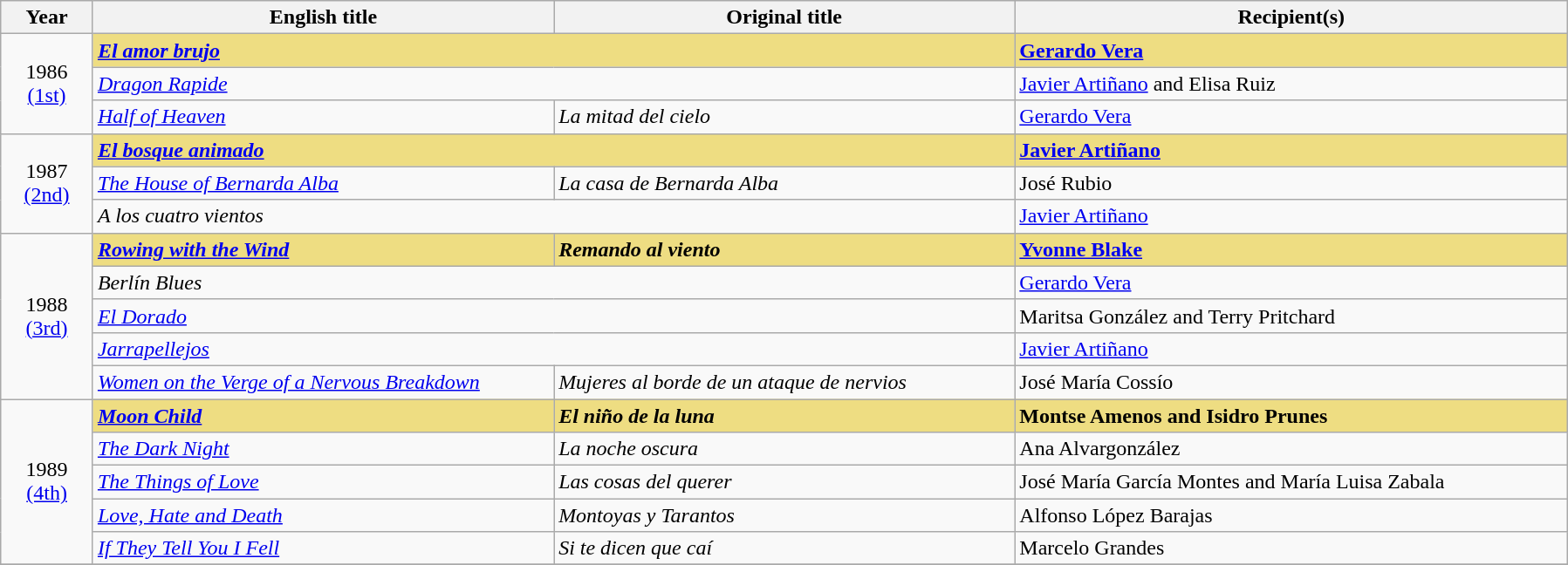<table class="wikitable sortable" style="text-align:left;"style="width:95%">
<tr>
<th scope="col" style="width:5%;">Year</th>
<th scope="col" style="width:25%;">English title</th>
<th scope="col" style="width:25%;">Original title</th>
<th scope="col" style="width:30%;">Recipient(s)</th>
</tr>
<tr>
<td rowspan="3" style="text-align:center;">1986<br><a href='#'>(1st)</a></td>
<td colspan="2" style="background:#eedd82;"><strong><em><a href='#'>El amor brujo</a></em></strong></td>
<td style="background:#eedd82;"><strong><a href='#'>Gerardo Vera</a></strong></td>
</tr>
<tr>
<td colspan="2"><em><a href='#'>Dragon Rapide</a></em></td>
<td><a href='#'>Javier Artiñano</a> and Elisa Ruiz</td>
</tr>
<tr>
<td><em><a href='#'>Half of Heaven</a></em></td>
<td><em>La mitad del cielo</em></td>
<td><a href='#'>Gerardo Vera</a></td>
</tr>
<tr>
<td rowspan="3" style="text-align:center;">1987<br><a href='#'>(2nd)</a></td>
<td colspan="2" style="background:#eedd82;"><strong><em><a href='#'>El bosque animado</a></em></strong></td>
<td style="background:#eedd82;"><strong><a href='#'>Javier Artiñano</a></strong></td>
</tr>
<tr>
<td><em><a href='#'>The House of Bernarda Alba</a></em></td>
<td><em>La casa de Bernarda Alba</em></td>
<td>José Rubio</td>
</tr>
<tr>
<td colspan="2"><em>A los cuatro vientos</em></td>
<td><a href='#'>Javier Artiñano</a></td>
</tr>
<tr>
<td rowspan="5" style="text-align:center;">1988<br><a href='#'>(3rd)</a></td>
<td style="background:#eedd82;"><strong><em><a href='#'>Rowing with the Wind</a></em></strong></td>
<td style="background:#eedd82;"><strong><em>Remando al viento</em></strong></td>
<td style="background:#eedd82;"><strong><a href='#'>Yvonne Blake</a></strong></td>
</tr>
<tr>
<td colspan="2"><em>Berlín Blues</em></td>
<td><a href='#'>Gerardo Vera</a></td>
</tr>
<tr>
<td colspan="2"><em><a href='#'>El Dorado</a></em></td>
<td>Maritsa González and Terry Pritchard</td>
</tr>
<tr>
<td colspan="2"><em><a href='#'>Jarrapellejos</a></em></td>
<td><a href='#'>Javier Artiñano</a></td>
</tr>
<tr>
<td><em><a href='#'>Women on the Verge of a Nervous Breakdown</a></em></td>
<td><em>Mujeres al borde de un ataque de nervios</em></td>
<td>José María Cossío</td>
</tr>
<tr>
<td rowspan="5" style="text-align:center;">1989<br><a href='#'>(4th)</a></td>
<td style="background:#eedd82;"><strong><em><a href='#'>Moon Child</a></em></strong></td>
<td style="background:#eedd82;"><strong><em>El niño de la luna</em></strong></td>
<td style="background:#eedd82;"><strong>Montse Amenos and Isidro Prunes</strong></td>
</tr>
<tr>
<td><em><a href='#'>The Dark Night</a></em></td>
<td><em>La noche oscura</em></td>
<td>Ana Alvargonzález</td>
</tr>
<tr>
<td><em><a href='#'>The Things of Love</a></em></td>
<td><em>Las cosas del querer</em></td>
<td>José María García Montes and María Luisa Zabala</td>
</tr>
<tr>
<td><em><a href='#'>Love, Hate and Death</a></em></td>
<td><em>Montoyas y Tarantos</em></td>
<td>Alfonso López Barajas</td>
</tr>
<tr>
<td><em><a href='#'>If They Tell You I Fell</a></em></td>
<td><em>Si te dicen que caí</em></td>
<td>Marcelo Grandes</td>
</tr>
<tr>
</tr>
</table>
